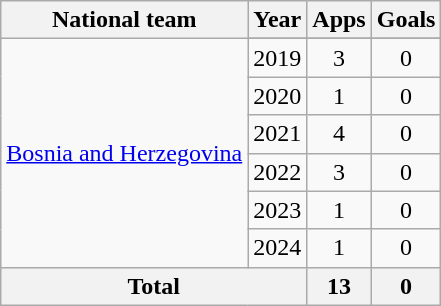<table class="wikitable" style="text-align:center">
<tr>
<th>National team</th>
<th>Year</th>
<th>Apps</th>
<th>Goals</th>
</tr>
<tr>
<td rowspan=7><a href='#'>Bosnia and Herzegovina</a></td>
</tr>
<tr>
<td>2019</td>
<td>3</td>
<td>0</td>
</tr>
<tr>
<td>2020</td>
<td>1</td>
<td>0</td>
</tr>
<tr>
<td>2021</td>
<td>4</td>
<td>0</td>
</tr>
<tr>
<td>2022</td>
<td>3</td>
<td>0</td>
</tr>
<tr>
<td>2023</td>
<td>1</td>
<td>0</td>
</tr>
<tr>
<td>2024</td>
<td>1</td>
<td>0</td>
</tr>
<tr>
<th colspan=2>Total</th>
<th>13</th>
<th>0</th>
</tr>
</table>
